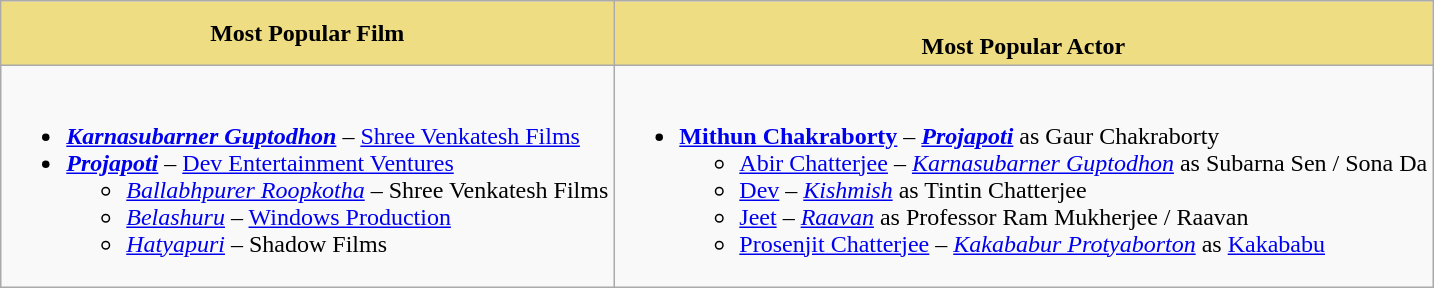<table class="wikitable">
<tr>
<th style="background:#EEDD82;">Most Popular Film</th>
<th style="background:#EEDD82;"><br>Most Popular Actor</th>
</tr>
<tr>
<td><br><ul><li><strong><em><a href='#'>Karnasubarner Guptodhon</a></em></strong> – <a href='#'>Shree Venkatesh Films</a></li><li><strong><em><a href='#'>Projapoti</a></em></strong> – <a href='#'>Dev Entertainment Ventures</a><ul><li><em><a href='#'>Ballabhpurer Roopkotha</a></em> – Shree Venkatesh Films</li><li><em><a href='#'>Belashuru</a></em> – <a href='#'>Windows Production</a></li><li><em><a href='#'>Hatyapuri</a></em> – Shadow Films</li></ul></li></ul></td>
<td><br><ul><li><strong><a href='#'>Mithun Chakraborty</a></strong> – <strong><em><a href='#'>Projapoti</a></em></strong> as Gaur Chakraborty<ul><li><a href='#'>Abir Chatterjee</a> – <em><a href='#'>Karnasubarner Guptodhon</a></em> as Subarna Sen / Sona Da</li><li><a href='#'>Dev</a> – <em><a href='#'>Kishmish</a></em> as Tintin Chatterjee</li><li><a href='#'>Jeet</a> – <em><a href='#'>Raavan</a></em> as Professor Ram Mukherjee / Raavan</li><li><a href='#'>Prosenjit Chatterjee</a> – <em><a href='#'>Kakababur Protyaborton</a></em> as <a href='#'>Kakababu</a></li></ul></li></ul></td>
</tr>
</table>
